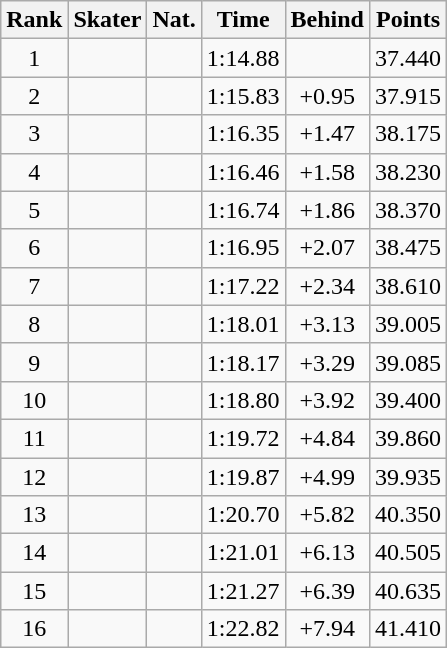<table class="wikitable sortable" border="1" style="text-align:center">
<tr>
<th>Rank</th>
<th>Skater</th>
<th>Nat.</th>
<th>Time</th>
<th>Behind</th>
<th>Points</th>
</tr>
<tr>
<td>1</td>
<td align=left></td>
<td></td>
<td>1:14.88</td>
<td></td>
<td>37.440</td>
</tr>
<tr>
<td>2</td>
<td align=left></td>
<td></td>
<td>1:15.83</td>
<td>+0.95</td>
<td>37.915</td>
</tr>
<tr>
<td>3</td>
<td align=left></td>
<td></td>
<td>1:16.35</td>
<td>+1.47</td>
<td>38.175</td>
</tr>
<tr>
<td>4</td>
<td align=left></td>
<td></td>
<td>1:16.46</td>
<td>+1.58</td>
<td>38.230</td>
</tr>
<tr>
<td>5</td>
<td align=left></td>
<td></td>
<td>1:16.74</td>
<td>+1.86</td>
<td>38.370</td>
</tr>
<tr>
<td>6</td>
<td align=left></td>
<td></td>
<td>1:16.95</td>
<td>+2.07</td>
<td>38.475</td>
</tr>
<tr>
<td>7</td>
<td align=left></td>
<td></td>
<td>1:17.22</td>
<td>+2.34</td>
<td>38.610</td>
</tr>
<tr>
<td>8</td>
<td align=left></td>
<td></td>
<td>1:18.01</td>
<td>+3.13</td>
<td>39.005</td>
</tr>
<tr>
<td>9</td>
<td align=left></td>
<td></td>
<td>1:18.17</td>
<td>+3.29</td>
<td>39.085</td>
</tr>
<tr>
<td>10</td>
<td align=left></td>
<td></td>
<td>1:18.80</td>
<td>+3.92</td>
<td>39.400</td>
</tr>
<tr>
<td>11</td>
<td align=left></td>
<td></td>
<td>1:19.72</td>
<td>+4.84</td>
<td>39.860</td>
</tr>
<tr>
<td>12</td>
<td align=left></td>
<td></td>
<td>1:19.87</td>
<td>+4.99</td>
<td>39.935</td>
</tr>
<tr>
<td>13</td>
<td align=left></td>
<td></td>
<td>1:20.70</td>
<td>+5.82</td>
<td>40.350</td>
</tr>
<tr>
<td>14</td>
<td align=left></td>
<td></td>
<td>1:21.01</td>
<td>+6.13</td>
<td>40.505</td>
</tr>
<tr>
<td>15</td>
<td align=left></td>
<td></td>
<td>1:21.27</td>
<td>+6.39</td>
<td>40.635</td>
</tr>
<tr>
<td>16</td>
<td align=left></td>
<td></td>
<td>1:22.82</td>
<td>+7.94</td>
<td>41.410</td>
</tr>
</table>
